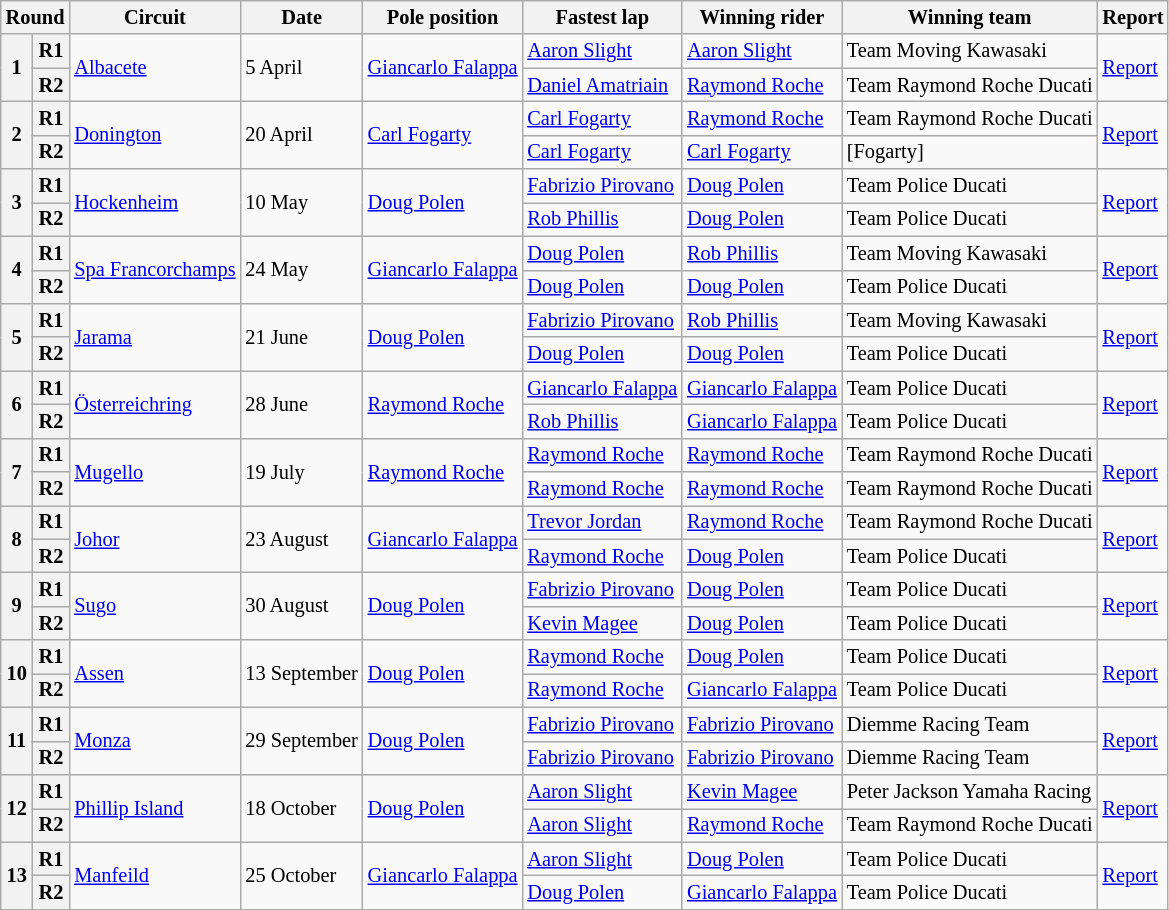<table class="wikitable" style="font-size: 85%">
<tr>
<th colspan=2>Round</th>
<th>Circuit</th>
<th>Date</th>
<th>Pole position</th>
<th>Fastest lap</th>
<th>Winning rider</th>
<th>Winning team</th>
<th>Report</th>
</tr>
<tr>
<th rowspan=2>1</th>
<th>R1</th>
<td rowspan=2> <a href='#'>Albacete</a></td>
<td rowspan=2>5 April</td>
<td rowspan=2> <a href='#'>Giancarlo Falappa</a></td>
<td> <a href='#'>Aaron Slight</a></td>
<td> <a href='#'>Aaron Slight</a></td>
<td>Team Moving Kawasaki</td>
<td rowspan=2><a href='#'>Report</a></td>
</tr>
<tr>
<th>R2</th>
<td> <a href='#'>Daniel Amatriain</a></td>
<td> <a href='#'>Raymond Roche</a></td>
<td>Team Raymond Roche Ducati</td>
</tr>
<tr>
<th rowspan=2>2</th>
<th>R1</th>
<td rowspan=2> <a href='#'>Donington</a></td>
<td rowspan=2>20 April</td>
<td rowspan=2> <a href='#'>Carl Fogarty</a></td>
<td> <a href='#'>Carl Fogarty</a></td>
<td> <a href='#'>Raymond Roche</a></td>
<td>Team Raymond Roche Ducati</td>
<td rowspan=2><a href='#'>Report</a></td>
</tr>
<tr>
<th>R2</th>
<td> <a href='#'>Carl Fogarty</a></td>
<td> <a href='#'>Carl Fogarty</a></td>
<td>[Fogarty]</td>
</tr>
<tr>
<th rowspan=2>3</th>
<th>R1</th>
<td rowspan=2> <a href='#'>Hockenheim</a></td>
<td rowspan=2>10 May</td>
<td rowspan=2> <a href='#'>Doug Polen</a></td>
<td> <a href='#'>Fabrizio Pirovano</a></td>
<td> <a href='#'>Doug Polen</a></td>
<td>Team Police Ducati</td>
<td rowspan=2><a href='#'>Report</a></td>
</tr>
<tr>
<th>R2</th>
<td> <a href='#'>Rob Phillis</a></td>
<td> <a href='#'>Doug Polen</a></td>
<td>Team Police Ducati</td>
</tr>
<tr>
<th rowspan=2>4</th>
<th>R1</th>
<td rowspan=2> <a href='#'>Spa Francorchamps</a></td>
<td rowspan=2>24 May</td>
<td rowspan=2> <a href='#'>Giancarlo Falappa</a></td>
<td> <a href='#'>Doug Polen</a></td>
<td> <a href='#'>Rob Phillis</a></td>
<td>Team Moving Kawasaki</td>
<td rowspan=2><a href='#'>Report</a></td>
</tr>
<tr>
<th>R2</th>
<td> <a href='#'>Doug Polen</a></td>
<td> <a href='#'>Doug Polen</a></td>
<td>Team Police Ducati</td>
</tr>
<tr>
<th rowspan=2>5</th>
<th>R1</th>
<td rowspan=2> <a href='#'>Jarama</a></td>
<td rowspan=2>21 June</td>
<td rowspan=2> <a href='#'>Doug Polen</a></td>
<td> <a href='#'>Fabrizio Pirovano</a></td>
<td> <a href='#'>Rob Phillis</a></td>
<td>Team Moving Kawasaki</td>
<td rowspan=2><a href='#'>Report</a></td>
</tr>
<tr>
<th>R2</th>
<td> <a href='#'>Doug Polen</a></td>
<td> <a href='#'>Doug Polen</a></td>
<td>Team Police Ducati</td>
</tr>
<tr>
<th rowspan=2>6</th>
<th>R1</th>
<td rowspan=2> <a href='#'>Österreichring</a></td>
<td rowspan=2>28 June</td>
<td rowspan=2> <a href='#'>Raymond Roche</a></td>
<td> <a href='#'>Giancarlo Falappa</a></td>
<td> <a href='#'>Giancarlo Falappa</a></td>
<td>Team Police Ducati</td>
<td rowspan=2><a href='#'>Report</a></td>
</tr>
<tr>
<th>R2</th>
<td> <a href='#'>Rob Phillis</a></td>
<td> <a href='#'>Giancarlo Falappa</a></td>
<td>Team Police Ducati</td>
</tr>
<tr>
<th rowspan=2>7</th>
<th>R1</th>
<td rowspan=2> <a href='#'>Mugello</a></td>
<td rowspan=2>19 July</td>
<td rowspan=2> <a href='#'>Raymond Roche</a></td>
<td> <a href='#'>Raymond Roche</a></td>
<td> <a href='#'>Raymond Roche</a></td>
<td>Team Raymond Roche Ducati</td>
<td rowspan=2><a href='#'>Report</a></td>
</tr>
<tr>
<th>R2</th>
<td> <a href='#'>Raymond Roche</a></td>
<td> <a href='#'>Raymond Roche</a></td>
<td>Team Raymond Roche Ducati</td>
</tr>
<tr>
<th rowspan=2>8</th>
<th>R1</th>
<td rowspan=2> <a href='#'>Johor</a></td>
<td rowspan=2>23 August</td>
<td rowspan=2> <a href='#'>Giancarlo Falappa</a></td>
<td> <a href='#'>Trevor Jordan</a></td>
<td> <a href='#'>Raymond Roche</a></td>
<td>Team Raymond Roche Ducati</td>
<td rowspan=2><a href='#'>Report</a></td>
</tr>
<tr>
<th>R2</th>
<td> <a href='#'>Raymond Roche</a></td>
<td> <a href='#'>Doug Polen</a></td>
<td>Team Police Ducati</td>
</tr>
<tr>
<th rowspan=2>9</th>
<th>R1</th>
<td rowspan=2> <a href='#'>Sugo</a></td>
<td rowspan=2>30 August</td>
<td rowspan=2> <a href='#'>Doug Polen</a></td>
<td> <a href='#'>Fabrizio Pirovano</a></td>
<td> <a href='#'>Doug Polen</a></td>
<td>Team Police Ducati</td>
<td rowspan=2><a href='#'>Report</a></td>
</tr>
<tr>
<th>R2</th>
<td> <a href='#'>Kevin Magee</a></td>
<td> <a href='#'>Doug Polen</a></td>
<td>Team Police Ducati</td>
</tr>
<tr>
<th rowspan=2>10</th>
<th>R1</th>
<td rowspan=2> <a href='#'>Assen</a></td>
<td rowspan=2>13 September</td>
<td rowspan=2> <a href='#'>Doug Polen</a></td>
<td> <a href='#'>Raymond Roche</a></td>
<td> <a href='#'>Doug Polen</a></td>
<td>Team Police Ducati</td>
<td rowspan=2><a href='#'>Report</a></td>
</tr>
<tr>
<th>R2</th>
<td> <a href='#'>Raymond Roche</a></td>
<td> <a href='#'>Giancarlo Falappa</a></td>
<td>Team Police Ducati</td>
</tr>
<tr>
<th rowspan=2>11</th>
<th>R1</th>
<td rowspan=2> <a href='#'>Monza</a></td>
<td rowspan=2>29 September</td>
<td rowspan=2> <a href='#'>Doug Polen</a></td>
<td> <a href='#'>Fabrizio Pirovano</a></td>
<td> <a href='#'>Fabrizio Pirovano</a></td>
<td>Diemme Racing Team</td>
<td rowspan=2><a href='#'>Report</a></td>
</tr>
<tr>
<th>R2</th>
<td> <a href='#'>Fabrizio Pirovano</a></td>
<td> <a href='#'>Fabrizio Pirovano</a></td>
<td>Diemme Racing Team</td>
</tr>
<tr>
<th rowspan=2>12</th>
<th>R1</th>
<td rowspan=2> <a href='#'>Phillip Island</a></td>
<td rowspan=2>18 October</td>
<td rowspan=2> <a href='#'>Doug Polen</a></td>
<td> <a href='#'>Aaron Slight</a></td>
<td> <a href='#'>Kevin Magee</a></td>
<td>Peter Jackson Yamaha Racing</td>
<td rowspan=2><a href='#'>Report</a></td>
</tr>
<tr>
<th>R2</th>
<td> <a href='#'>Aaron Slight</a></td>
<td> <a href='#'>Raymond Roche</a></td>
<td>Team Raymond Roche Ducati</td>
</tr>
<tr>
<th rowspan=2>13</th>
<th>R1</th>
<td rowspan=2> <a href='#'>Manfeild</a></td>
<td rowspan=2>25 October</td>
<td rowspan=2> <a href='#'>Giancarlo Falappa</a></td>
<td> <a href='#'>Aaron Slight</a></td>
<td> <a href='#'>Doug Polen</a></td>
<td>Team Police Ducati</td>
<td rowspan=2><a href='#'>Report</a></td>
</tr>
<tr>
<th>R2</th>
<td> <a href='#'>Doug Polen</a></td>
<td> <a href='#'>Giancarlo Falappa</a></td>
<td>Team Police Ducati</td>
</tr>
<tr>
</tr>
</table>
